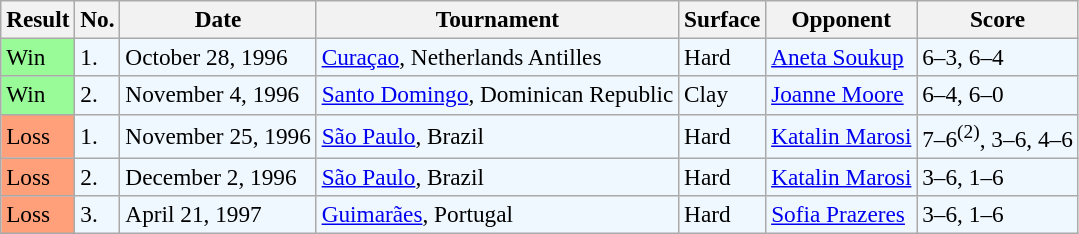<table class="sortable wikitable" style=font-size:97%>
<tr>
<th>Result</th>
<th>No.</th>
<th>Date</th>
<th>Tournament</th>
<th>Surface</th>
<th>Opponent</th>
<th>Score</th>
</tr>
<tr style="background:#f0f8ff;">
<td style="background:#98fb98;">Win</td>
<td>1.</td>
<td>October 28, 1996</td>
<td><a href='#'>Curaçao</a>, Netherlands Antilles</td>
<td>Hard</td>
<td> <a href='#'>Aneta Soukup</a></td>
<td>6–3, 6–4</td>
</tr>
<tr style="background:#f0f8ff;">
<td style="background:#98fb98;">Win</td>
<td>2.</td>
<td>November 4, 1996</td>
<td><a href='#'>Santo Domingo</a>, Dominican Republic</td>
<td>Clay</td>
<td> <a href='#'>Joanne Moore</a></td>
<td>6–4, 6–0</td>
</tr>
<tr style="background:#f0f8ff;">
<td style="background:#ffa07a;">Loss</td>
<td>1.</td>
<td>November 25, 1996</td>
<td><a href='#'>São Paulo</a>, Brazil</td>
<td>Hard</td>
<td> <a href='#'>Katalin Marosi</a></td>
<td>7–6<sup>(2)</sup>, 3–6, 4–6</td>
</tr>
<tr style="background:#f0f8ff;">
<td style="background:#ffa07a;">Loss</td>
<td>2.</td>
<td>December 2, 1996</td>
<td><a href='#'>São Paulo</a>, Brazil</td>
<td>Hard</td>
<td> <a href='#'>Katalin Marosi</a></td>
<td>3–6, 1–6</td>
</tr>
<tr bgcolor="#f0f8ff">
<td style="background:#ffa07a;">Loss</td>
<td>3.</td>
<td>April 21, 1997</td>
<td><a href='#'>Guimarães</a>, Portugal</td>
<td>Hard</td>
<td> <a href='#'>Sofia Prazeres</a></td>
<td>3–6, 1–6</td>
</tr>
</table>
